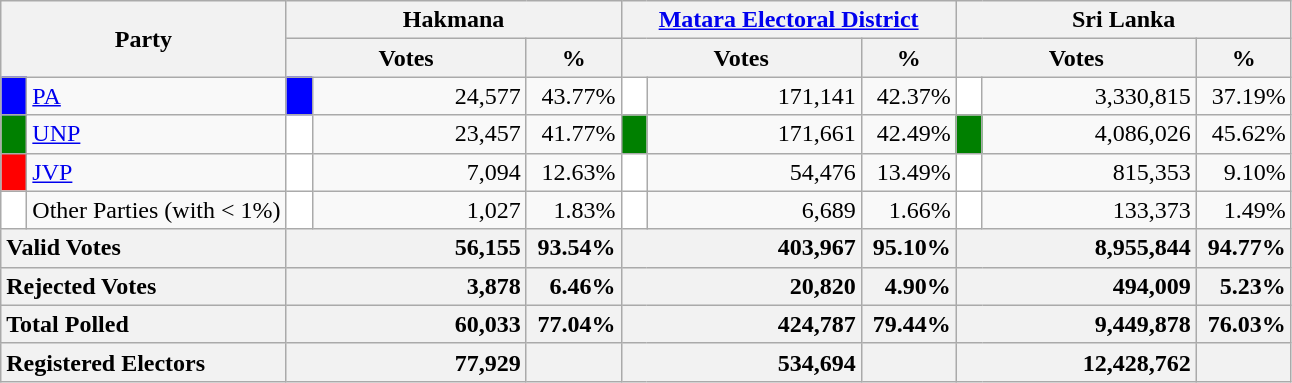<table class="wikitable">
<tr>
<th colspan="2" width="144px"rowspan="2">Party</th>
<th colspan="3" width="216px">Hakmana</th>
<th colspan="3" width="216px"><a href='#'>Matara Electoral District</a></th>
<th colspan="3" width="216px">Sri Lanka</th>
</tr>
<tr>
<th colspan="2" width="144px">Votes</th>
<th>%</th>
<th colspan="2" width="144px">Votes</th>
<th>%</th>
<th colspan="2" width="144px">Votes</th>
<th>%</th>
</tr>
<tr>
<td style="background-color:blue;" width="10px"></td>
<td style="text-align:left;"><a href='#'>PA</a></td>
<td style="background-color:blue;" width="10px"></td>
<td style="text-align:right;">24,577</td>
<td style="text-align:right;">43.77%</td>
<td style="background-color:white;" width="10px"></td>
<td style="text-align:right;">171,141</td>
<td style="text-align:right;">42.37%</td>
<td style="background-color:white;" width="10px"></td>
<td style="text-align:right;">3,330,815</td>
<td style="text-align:right;">37.19%</td>
</tr>
<tr>
<td style="background-color:green;" width="10px"></td>
<td style="text-align:left;"><a href='#'>UNP</a></td>
<td style="background-color:white;" width="10px"></td>
<td style="text-align:right;">23,457</td>
<td style="text-align:right;">41.77%</td>
<td style="background-color:green;" width="10px"></td>
<td style="text-align:right;">171,661</td>
<td style="text-align:right;">42.49%</td>
<td style="background-color:green;" width="10px"></td>
<td style="text-align:right;">4,086,026</td>
<td style="text-align:right;">45.62%</td>
</tr>
<tr>
<td style="background-color:red;" width="10px"></td>
<td style="text-align:left;"><a href='#'>JVP</a></td>
<td style="background-color:white;" width="10px"></td>
<td style="text-align:right;">7,094</td>
<td style="text-align:right;">12.63%</td>
<td style="background-color:white;" width="10px"></td>
<td style="text-align:right;">54,476</td>
<td style="text-align:right;">13.49%</td>
<td style="background-color:white;" width="10px"></td>
<td style="text-align:right;">815,353</td>
<td style="text-align:right;">9.10%</td>
</tr>
<tr>
<td style="background-color:white;" width="10px"></td>
<td style="text-align:left;">Other Parties (with < 1%)</td>
<td style="background-color:white;" width="10px"></td>
<td style="text-align:right;">1,027</td>
<td style="text-align:right;">1.83%</td>
<td style="background-color:white;" width="10px"></td>
<td style="text-align:right;">6,689</td>
<td style="text-align:right;">1.66%</td>
<td style="background-color:white;" width="10px"></td>
<td style="text-align:right;">133,373</td>
<td style="text-align:right;">1.49%</td>
</tr>
<tr>
<th colspan="2" width="144px"style="text-align:left;">Valid Votes</th>
<th style="text-align:right;"colspan="2" width="144px">56,155</th>
<th style="text-align:right;">93.54%</th>
<th style="text-align:right;"colspan="2" width="144px">403,967</th>
<th style="text-align:right;">95.10%</th>
<th style="text-align:right;"colspan="2" width="144px">8,955,844</th>
<th style="text-align:right;">94.77%</th>
</tr>
<tr>
<th colspan="2" width="144px"style="text-align:left;">Rejected Votes</th>
<th style="text-align:right;"colspan="2" width="144px">3,878</th>
<th style="text-align:right;">6.46%</th>
<th style="text-align:right;"colspan="2" width="144px">20,820</th>
<th style="text-align:right;">4.90%</th>
<th style="text-align:right;"colspan="2" width="144px">494,009</th>
<th style="text-align:right;">5.23%</th>
</tr>
<tr>
<th colspan="2" width="144px"style="text-align:left;">Total Polled</th>
<th style="text-align:right;"colspan="2" width="144px">60,033</th>
<th style="text-align:right;">77.04%</th>
<th style="text-align:right;"colspan="2" width="144px">424,787</th>
<th style="text-align:right;">79.44%</th>
<th style="text-align:right;"colspan="2" width="144px">9,449,878</th>
<th style="text-align:right;">76.03%</th>
</tr>
<tr>
<th colspan="2" width="144px"style="text-align:left;">Registered Electors</th>
<th style="text-align:right;"colspan="2" width="144px">77,929</th>
<th></th>
<th style="text-align:right;"colspan="2" width="144px">534,694</th>
<th></th>
<th style="text-align:right;"colspan="2" width="144px">12,428,762</th>
<th></th>
</tr>
</table>
